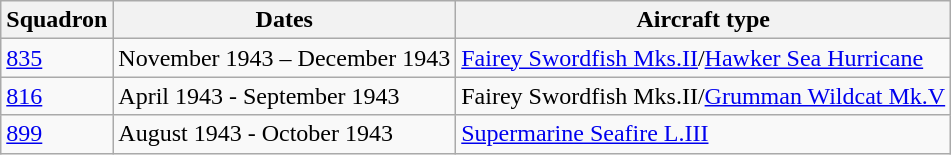<table class="wikitable">
<tr>
<th>Squadron</th>
<th>Dates</th>
<th>Aircraft type</th>
</tr>
<tr>
<td><a href='#'>835</a></td>
<td>November 1943 – December 1943</td>
<td><a href='#'>Fairey Swordfish Mks.II</a>/<a href='#'>Hawker Sea Hurricane</a></td>
</tr>
<tr>
<td><a href='#'>816</a></td>
<td>April 1943 - September 1943</td>
<td>Fairey Swordfish Mks.II/<a href='#'>Grumman Wildcat Mk.V</a></td>
</tr>
<tr>
<td><a href='#'>899</a></td>
<td>August 1943 - October 1943</td>
<td><a href='#'>Supermarine Seafire L.III</a></td>
</tr>
</table>
